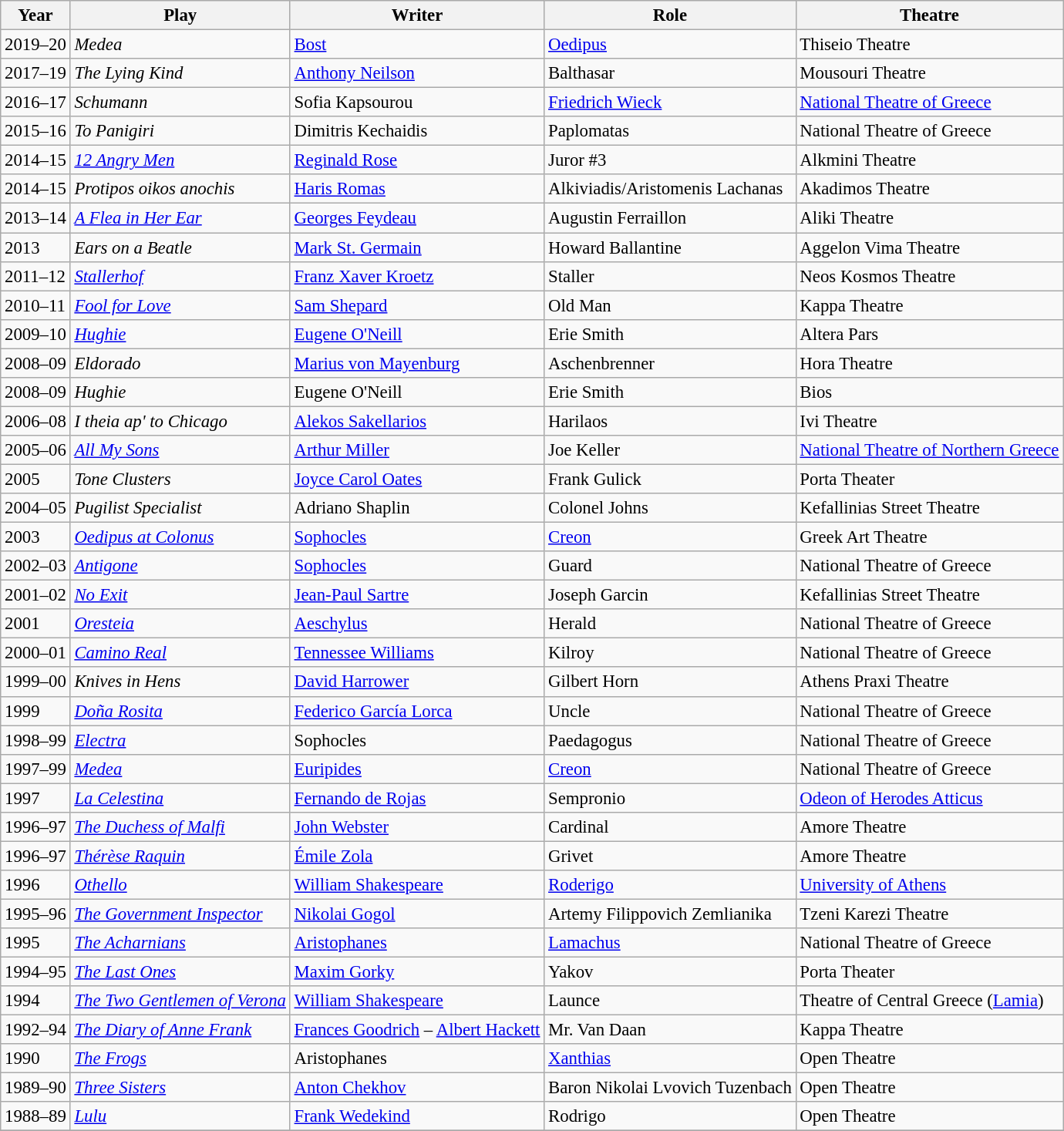<table class="wikitable" style="font-size: 95%;">
<tr>
<th>Year</th>
<th>Play</th>
<th>Writer</th>
<th>Role</th>
<th>Theatre</th>
</tr>
<tr>
<td>2019–20</td>
<td><em>Medea</em></td>
<td><a href='#'>Bost</a></td>
<td><a href='#'>Oedipus</a></td>
<td>Thiseio Theatre</td>
</tr>
<tr>
<td>2017–19</td>
<td><em>The Lying Kind</em></td>
<td><a href='#'>Anthony Neilson</a></td>
<td>Balthasar</td>
<td>Mousouri Theatre</td>
</tr>
<tr>
<td>2016–17</td>
<td><em>Schumann</em></td>
<td>Sofia Kapsourou</td>
<td><a href='#'>Friedrich Wieck</a></td>
<td><a href='#'>National Theatre of Greece</a></td>
</tr>
<tr>
<td>2015–16</td>
<td><em>To Panigiri</em></td>
<td>Dimitris Kechaidis</td>
<td>Paplomatas</td>
<td>National Theatre of Greece</td>
</tr>
<tr>
<td>2014–15</td>
<td><em><a href='#'>12 Angry Men</a></em></td>
<td><a href='#'>Reginald Rose</a></td>
<td>Juror #3</td>
<td>Alkmini Theatre</td>
</tr>
<tr>
<td>2014–15</td>
<td><em>Protipos oikos anochis</em></td>
<td><a href='#'>Haris Romas</a></td>
<td>Alkiviadis/Aristomenis Lachanas</td>
<td>Akadimos Theatre</td>
</tr>
<tr>
<td>2013–14</td>
<td><em><a href='#'>A Flea in Her Ear</a></em></td>
<td><a href='#'>Georges Feydeau</a></td>
<td>Augustin Ferraillon</td>
<td>Aliki Theatre</td>
</tr>
<tr>
<td>2013</td>
<td><em>Ears on a Beatle</em></td>
<td><a href='#'>Mark St. Germain</a></td>
<td>Howard Ballantine</td>
<td>Aggelon Vima Theatre</td>
</tr>
<tr>
<td>2011–12</td>
<td><em><a href='#'>Stallerhof</a></em></td>
<td><a href='#'>Franz Xaver Kroetz</a></td>
<td>Staller</td>
<td>Neos Kosmos Theatre</td>
</tr>
<tr>
<td>2010–11</td>
<td><em><a href='#'>Fool for Love</a></em></td>
<td><a href='#'>Sam Shepard</a></td>
<td>Old Man</td>
<td>Kappa Theatre</td>
</tr>
<tr>
<td>2009–10</td>
<td><em><a href='#'>Hughie</a></em></td>
<td><a href='#'>Eugene O'Neill</a></td>
<td>Erie Smith</td>
<td>Altera Pars</td>
</tr>
<tr>
<td>2008–09</td>
<td><em>Eldorado</em></td>
<td><a href='#'>Marius von Mayenburg</a></td>
<td>Aschenbrenner</td>
<td>Hora Theatre</td>
</tr>
<tr>
<td>2008–09</td>
<td><em>Hughie</em></td>
<td>Eugene O'Neill</td>
<td>Erie Smith</td>
<td>Bios</td>
</tr>
<tr>
<td>2006–08</td>
<td><em>I theia ap' to Chicago</em></td>
<td><a href='#'>Alekos Sakellarios</a></td>
<td>Harilaos</td>
<td>Ivi Theatre</td>
</tr>
<tr>
<td>2005–06</td>
<td><em><a href='#'>All My Sons</a></em></td>
<td><a href='#'>Arthur Miller</a></td>
<td>Joe Keller</td>
<td><a href='#'>National Theatre of Northern Greece</a></td>
</tr>
<tr>
<td>2005</td>
<td><em>Tone Clusters</em></td>
<td><a href='#'>Joyce Carol Oates</a></td>
<td>Frank Gulick</td>
<td>Porta Theater</td>
</tr>
<tr>
<td>2004–05</td>
<td><em>Pugilist Specialist</em></td>
<td>Adriano Shaplin</td>
<td>Colonel Johns</td>
<td>Kefallinias Street Theatre</td>
</tr>
<tr>
<td>2003</td>
<td><em><a href='#'>Oedipus at Colonus</a></em></td>
<td><a href='#'>Sophocles</a></td>
<td><a href='#'>Creon</a></td>
<td>Greek Art Theatre</td>
</tr>
<tr>
<td>2002–03</td>
<td><em><a href='#'>Antigone</a></em></td>
<td><a href='#'>Sophocles</a></td>
<td>Guard</td>
<td>National Theatre of Greece</td>
</tr>
<tr>
<td>2001–02</td>
<td><em><a href='#'>No Exit</a></em></td>
<td><a href='#'>Jean-Paul Sartre</a></td>
<td>Joseph Garcin</td>
<td>Kefallinias Street Theatre</td>
</tr>
<tr>
<td>2001</td>
<td><em><a href='#'>Oresteia</a></em></td>
<td><a href='#'>Aeschylus</a></td>
<td>Herald</td>
<td>National Theatre of Greece</td>
</tr>
<tr>
<td>2000–01</td>
<td><em><a href='#'>Camino Real</a></em></td>
<td><a href='#'>Tennessee Williams</a></td>
<td>Kilroy</td>
<td>National Theatre of Greece</td>
</tr>
<tr>
<td>1999–00</td>
<td><em>Knives in Hens</em></td>
<td><a href='#'>David Harrower</a></td>
<td>Gilbert Horn</td>
<td>Athens Praxi Theatre</td>
</tr>
<tr>
<td>1999</td>
<td><em><a href='#'>Doña Rosita</a></em></td>
<td><a href='#'>Federico García Lorca</a></td>
<td>Uncle</td>
<td>National Theatre of Greece</td>
</tr>
<tr>
<td>1998–99</td>
<td><em><a href='#'>Electra</a></em></td>
<td>Sophocles</td>
<td>Paedagogus</td>
<td>National Theatre of Greece</td>
</tr>
<tr>
<td>1997–99</td>
<td><em><a href='#'>Medea</a></em></td>
<td><a href='#'>Euripides</a></td>
<td><a href='#'>Creon</a></td>
<td>National Theatre of Greece</td>
</tr>
<tr>
<td>1997</td>
<td><em><a href='#'>La Celestina</a></em></td>
<td><a href='#'>Fernando de Rojas</a></td>
<td>Sempronio</td>
<td><a href='#'>Odeon of Herodes Atticus</a></td>
</tr>
<tr>
<td>1996–97</td>
<td><em><a href='#'>The Duchess of Malfi</a></em></td>
<td><a href='#'>John Webster</a></td>
<td>Cardinal</td>
<td>Amore Theatre</td>
</tr>
<tr>
<td>1996–97</td>
<td><em><a href='#'>Thérèse Raquin</a></em></td>
<td><a href='#'>Émile Zola</a></td>
<td>Grivet</td>
<td>Amore Theatre</td>
</tr>
<tr>
<td>1996</td>
<td><em><a href='#'>Othello</a></em></td>
<td><a href='#'>William Shakespeare</a></td>
<td><a href='#'>Roderigo</a></td>
<td><a href='#'>University of Athens</a></td>
</tr>
<tr>
<td>1995–96</td>
<td><em><a href='#'>The Government Inspector</a></em></td>
<td><a href='#'>Nikolai Gogol</a></td>
<td>Artemy Filippovich Zemlianika</td>
<td>Tzeni Karezi Theatre</td>
</tr>
<tr>
<td>1995</td>
<td><em><a href='#'>The Acharnians</a></em></td>
<td><a href='#'>Aristophanes</a></td>
<td><a href='#'>Lamachus</a></td>
<td>National Theatre of Greece</td>
</tr>
<tr>
<td>1994–95</td>
<td><em><a href='#'>The Last Ones</a></em></td>
<td><a href='#'>Maxim Gorky</a></td>
<td>Yakov</td>
<td>Porta Theater</td>
</tr>
<tr>
<td>1994</td>
<td><em><a href='#'>The Two Gentlemen of Verona</a></em></td>
<td><a href='#'>William Shakespeare</a></td>
<td>Launce</td>
<td>Theatre of Central Greece (<a href='#'>Lamia</a>)</td>
</tr>
<tr>
<td>1992–94</td>
<td><em><a href='#'>The Diary of Anne Frank</a></em></td>
<td><a href='#'>Frances Goodrich</a> – <a href='#'>Albert Hackett</a></td>
<td>Mr. Van Daan</td>
<td>Kappa Theatre</td>
</tr>
<tr>
<td>1990</td>
<td><em><a href='#'>The Frogs</a></em></td>
<td>Aristophanes</td>
<td><a href='#'>Xanthias</a></td>
<td>Open Theatre</td>
</tr>
<tr>
<td>1989–90</td>
<td><em><a href='#'>Three Sisters</a></em></td>
<td><a href='#'>Anton Chekhov</a></td>
<td>Baron Nikolai Lvovich Tuzenbach</td>
<td>Open Theatre</td>
</tr>
<tr>
<td>1988–89</td>
<td><em><a href='#'>Lulu</a></em></td>
<td><a href='#'>Frank Wedekind</a></td>
<td>Rodrigo</td>
<td>Open Theatre</td>
</tr>
<tr>
</tr>
</table>
